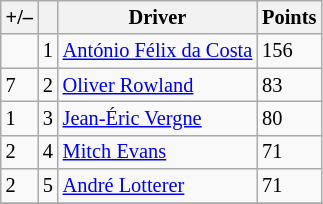<table class="wikitable" style="font-size: 85%">
<tr>
<th scope="col">+/–</th>
<th scope="col"></th>
<th scope="col">Driver</th>
<th scope="col">Points</th>
</tr>
<tr>
<td align="left"></td>
<td align="center">1</td>
<td> <a href='#'>António Félix da Costa</a></td>
<td align="left">156</td>
</tr>
<tr>
<td align="left"> 7</td>
<td align="center">2</td>
<td> <a href='#'>Oliver Rowland</a></td>
<td align="left">83</td>
</tr>
<tr>
<td align="left"> 1</td>
<td align="center">3</td>
<td> <a href='#'>Jean-Éric Vergne</a></td>
<td align="left">80</td>
</tr>
<tr>
<td align="left"> 2</td>
<td align="center">4</td>
<td> <a href='#'>Mitch Evans</a></td>
<td align="left">71</td>
</tr>
<tr>
<td align="left"> 2</td>
<td align="center">5</td>
<td> <a href='#'>André Lotterer</a></td>
<td align="left">71</td>
</tr>
<tr>
</tr>
</table>
